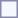<table style="border:1px solid #8888aa; background-color:#f7f8ff; padding:5px; font-size:95%; margin: 0px 12px 12px 0px;">
</table>
